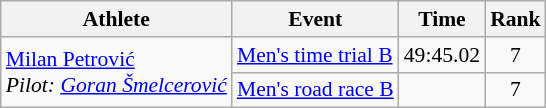<table class="wikitable" style="font-size:90%">
<tr>
<th>Athlete</th>
<th>Event</th>
<th>Time</th>
<th>Rank</th>
</tr>
<tr align=center>
<td align=left rowspan=2><a href='#'>Milan Petrović</a><br><em>Pilot: <a href='#'>Goran Šmelcerović</a></em></td>
<td align=left><a href='#'>Men's time trial B</a></td>
<td>49:45.02</td>
<td>7</td>
</tr>
<tr align=center>
<td align=left><a href='#'>Men's road race B</a></td>
<td></td>
<td>7</td>
</tr>
</table>
